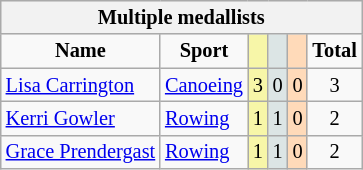<table class="wikitable" style="font-size:85%; text-align:center;">
<tr style="background:#efefef;">
<th colspan=7><strong>Multiple medallists</strong></th>
</tr>
<tr align=center>
<td><strong>Name</strong></td>
<td><strong>Sport</strong></td>
<td style="background:#f7f6a8;"></td>
<td style="background:#dce5e5;"></td>
<td style="background:#ffdab9;"></td>
<td><strong>Total</strong></td>
</tr>
<tr align=center>
<td style="text-align:left;"><a href='#'>Lisa Carrington</a></td>
<td style="text-align:left;"><a href='#'>Canoeing</a></td>
<td style="background:#f7f6a8;">3</td>
<td style="background:#dce5e5;">0</td>
<td style="background:#ffdab9;">0</td>
<td>3</td>
</tr>
<tr align=center>
<td style="text-align:left;"><a href='#'>Kerri Gowler</a></td>
<td style="text-align:left;"><a href='#'>Rowing</a></td>
<td style="background:#f7f6a8;">1</td>
<td style="background:#dce5e5;">1</td>
<td style="background:#ffdab9;">0</td>
<td>2</td>
</tr>
<tr align=center>
<td style="text-align:left;"><a href='#'>Grace Prendergast</a></td>
<td style="text-align:left;"><a href='#'>Rowing</a></td>
<td style="background:#f7f6a8;">1</td>
<td style="background:#dce5e5;">1</td>
<td style="background:#ffdab9;">0</td>
<td>2</td>
</tr>
</table>
